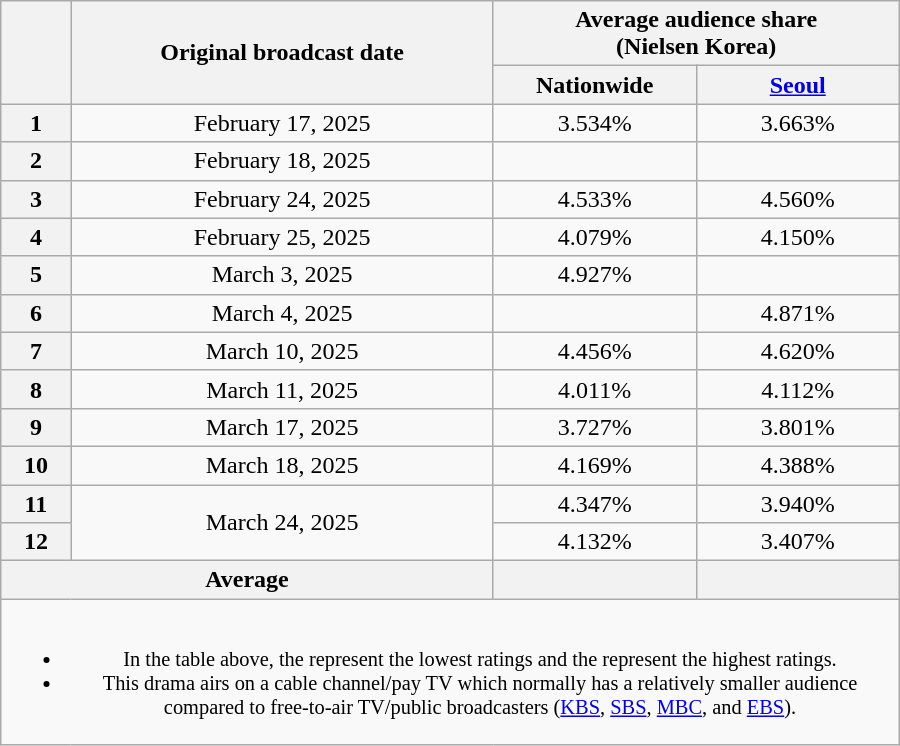<table class="wikitable" style="margin-left:auto; margin-right:auto; width:600px; text-align:center">
<tr>
<th scope="col" rowspan="2"></th>
<th scope="col" rowspan="2">Original broadcast date</th>
<th scope="col" colspan="2">Average audience share<br>(Nielsen Korea)</th>
</tr>
<tr>
<th scope="col" style="width:8em">Nationwide</th>
<th scope="col" style="width:8em"><a href='#'>Seoul</a></th>
</tr>
<tr>
<th scope="row">1</th>
<td>February 17, 2025</td>
<td>3.534% </td>
<td>3.663% </td>
</tr>
<tr>
<th scope="row">2</th>
<td>February 18, 2025</td>
<td><strong></strong> </td>
<td><strong></strong> </td>
</tr>
<tr>
<th scope="row">3</th>
<td>February 24, 2025</td>
<td>4.533% </td>
<td>4.560% </td>
</tr>
<tr>
<th scope="row">4</th>
<td>February 25, 2025</td>
<td>4.079% </td>
<td>4.150% </td>
</tr>
<tr>
<th scope="row">5</th>
<td>March 3, 2025</td>
<td>4.927% </td>
<td><strong></strong> </td>
</tr>
<tr>
<th scope="row">6</th>
<td>March 4, 2025</td>
<td><strong></strong> </td>
<td>4.871% </td>
</tr>
<tr>
<th scope="row">7</th>
<td>March 10, 2025</td>
<td>4.456% </td>
<td>4.620% </td>
</tr>
<tr>
<th scope="row">8</th>
<td>March 11, 2025</td>
<td>4.011% </td>
<td>4.112% </td>
</tr>
<tr>
<th scope="row">9</th>
<td>March 17, 2025</td>
<td>3.727% </td>
<td>3.801% </td>
</tr>
<tr>
<th scope="row">10</th>
<td>March 18, 2025</td>
<td>4.169% </td>
<td>4.388% </td>
</tr>
<tr>
<th scope="row">11</th>
<td rowspan="2">March 24, 2025</td>
<td>4.347% </td>
<td>3.940% </td>
</tr>
<tr>
<th scope="row">12</th>
<td>4.132% </td>
<td>3.407% </td>
</tr>
<tr>
<th scope="col" colspan="2">Average</th>
<th scope="col"></th>
<th scope="col"></th>
</tr>
<tr>
<td colspan="4" style="font-size:85%"><br><ul><li>In the table above, the <strong></strong> represent the lowest ratings and the <strong></strong> represent the highest ratings.</li><li>This drama airs on a cable channel/pay TV which normally has a relatively smaller audience compared to free-to-air TV/public broadcasters (<a href='#'>KBS</a>, <a href='#'>SBS</a>, <a href='#'>MBC</a>, and <a href='#'>EBS</a>).</li></ul></td>
</tr>
</table>
